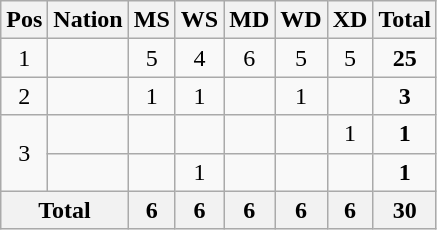<table class="wikitable" style="text-align:center">
<tr>
<th width="20">Pos</th>
<th>Nation</th>
<th width="20">MS</th>
<th width="20">WS</th>
<th width="20">MD</th>
<th width="20">WD</th>
<th width="20">XD</th>
<th>Total</th>
</tr>
<tr>
<td>1</td>
<td align="left"><strong></strong></td>
<td>5</td>
<td>4</td>
<td>6</td>
<td>5</td>
<td>5</td>
<td><strong>25</strong></td>
</tr>
<tr>
<td>2</td>
<td align="left"></td>
<td>1</td>
<td>1</td>
<td></td>
<td>1</td>
<td></td>
<td><strong>3</strong></td>
</tr>
<tr>
<td rowspan="2">3</td>
<td align="left"></td>
<td></td>
<td></td>
<td></td>
<td></td>
<td>1</td>
<td><strong>1</strong></td>
</tr>
<tr>
<td align="left"></td>
<td></td>
<td>1</td>
<td></td>
<td></td>
<td></td>
<td><strong>1</strong></td>
</tr>
<tr>
<th colspan="2">Total</th>
<th>6</th>
<th>6</th>
<th>6</th>
<th>6</th>
<th>6</th>
<th>30</th>
</tr>
</table>
